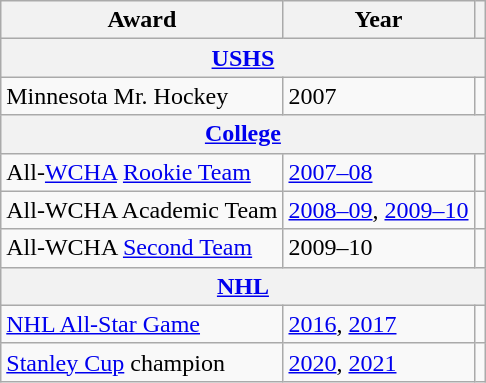<table class="wikitable">
<tr>
<th>Award</th>
<th>Year</th>
<th></th>
</tr>
<tr>
<th colspan="3"><a href='#'>USHS</a></th>
</tr>
<tr>
<td>Minnesota Mr. Hockey</td>
<td>2007</td>
<td></td>
</tr>
<tr>
<th colspan="3"><a href='#'>College</a></th>
</tr>
<tr>
<td>All-<a href='#'>WCHA</a> <a href='#'>Rookie Team</a></td>
<td><a href='#'>2007–08</a></td>
<td></td>
</tr>
<tr>
<td>All-WCHA Academic Team</td>
<td><a href='#'>2008–09</a>, <a href='#'>2009–10</a></td>
<td></td>
</tr>
<tr>
<td>All-WCHA <a href='#'>Second Team</a></td>
<td>2009–10</td>
<td></td>
</tr>
<tr>
<th colspan="3"><a href='#'>NHL</a></th>
</tr>
<tr>
<td><a href='#'>NHL All-Star Game</a></td>
<td><a href='#'>2016</a>, <a href='#'>2017</a></td>
<td></td>
</tr>
<tr>
<td><a href='#'>Stanley Cup</a> champion</td>
<td><a href='#'>2020</a>, <a href='#'>2021</a></td>
<td></td>
</tr>
</table>
